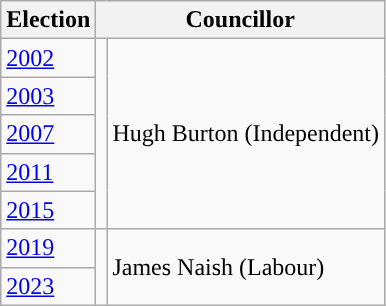<table class="wikitable">
<tr>
<th>Election</th>
<th colspan="2">Councillor</th>
</tr>
<tr>
<td><a href='#'>2002</a></td>
<td rowspan="5" style="background-color: "></td>
<td rowspan="5">Hugh Burton (Independent)</td>
</tr>
<tr>
<td><a href='#'>2003</a></td>
</tr>
<tr>
<td><a href='#'>2007</a></td>
</tr>
<tr>
<td><a href='#'>2011</a></td>
</tr>
<tr>
<td><a href='#'>2015</a></td>
</tr>
<tr>
<td><a href='#'>2019</a></td>
<td rowspan="2" style="background-color: "></td>
<td rowspan="2">James Naish (Labour)</td>
</tr>
<tr>
<td><a href='#'>2023</a></td>
</tr>
</table>
